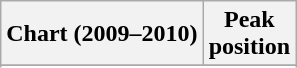<table class="wikitable sortable plainrowheaders" style="text-align:center">
<tr>
<th>Chart (2009–2010)</th>
<th>Peak<br>position</th>
</tr>
<tr>
</tr>
<tr>
</tr>
<tr>
</tr>
</table>
